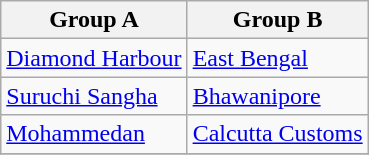<table class="wikitable sortable" style="text-align: left; font-size:">
<tr>
<th>Group A</th>
<th>Group B</th>
</tr>
<tr>
<td><a href='#'>Diamond Harbour</a></td>
<td><a href='#'>East Bengal</a></td>
</tr>
<tr>
<td><a href='#'>Suruchi Sangha</a></td>
<td><a href='#'>Bhawanipore</a></td>
</tr>
<tr>
<td><a href='#'>Mohammedan</a></td>
<td><a href='#'>Calcutta Customs</a></td>
</tr>
<tr>
</tr>
</table>
